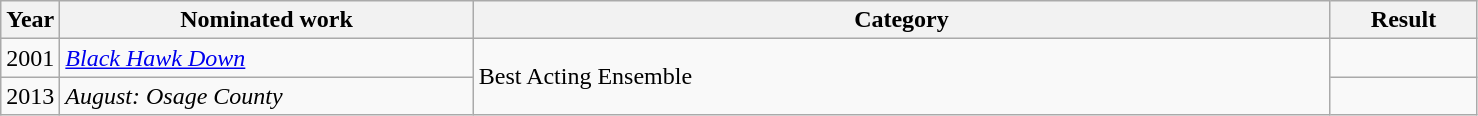<table class=wikitable>
<tr>
<th width=4%>Year</th>
<th width=28%>Nominated work</th>
<th width=58%>Category</th>
<th width=10%>Result</th>
</tr>
<tr>
<td>2001</td>
<td><em><a href='#'>Black Hawk Down</a></em></td>
<td rowspan=2>Best Acting Ensemble</td>
<td></td>
</tr>
<tr>
<td>2013</td>
<td><em>August: Osage County</em></td>
<td></td>
</tr>
</table>
